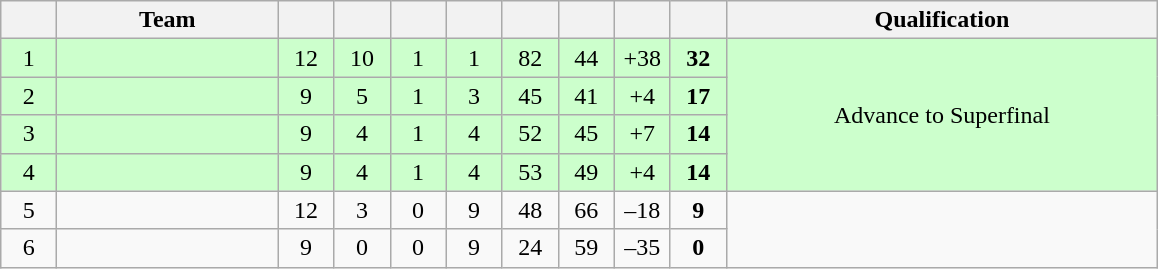<table class="wikitable" style="text-align: center; font-size: 100%;">
<tr>
<th width="30"></th>
<th width="140">Team</th>
<th width="30"></th>
<th width="30"></th>
<th width="30"></th>
<th width="30"></th>
<th width="30"></th>
<th width="30"></th>
<th width="30"></th>
<th width="30"></th>
<th width="280">Qualification</th>
</tr>
<tr style="background-color: #ccffcc;">
<td>1</td>
<td align=left></td>
<td>12</td>
<td>10</td>
<td>1</td>
<td>1</td>
<td>82</td>
<td>44</td>
<td>+38</td>
<td><strong>32</strong></td>
<td rowspan="4">Advance to Superfinal</td>
</tr>
<tr style="background-color: #ccffcc;">
<td>2</td>
<td align=left></td>
<td>9</td>
<td>5</td>
<td>1</td>
<td>3</td>
<td>45</td>
<td>41</td>
<td>+4</td>
<td><strong>17</strong></td>
</tr>
<tr style="background-color: #ccffcc;">
<td>3</td>
<td align=left></td>
<td>9</td>
<td>4</td>
<td>1</td>
<td>4</td>
<td>52</td>
<td>45</td>
<td>+7</td>
<td><strong>14</strong></td>
</tr>
<tr style="background-color: #ccffcc;">
<td>4</td>
<td align=left></td>
<td>9</td>
<td>4</td>
<td>1</td>
<td>4</td>
<td>53</td>
<td>49</td>
<td>+4</td>
<td><strong>14</strong></td>
</tr>
<tr>
<td>5</td>
<td align=left></td>
<td>12</td>
<td>3</td>
<td>0</td>
<td>9</td>
<td>48</td>
<td>66</td>
<td>–18</td>
<td><strong>9</strong></td>
<td rowspan="2"></td>
</tr>
<tr>
<td>6</td>
<td align=left></td>
<td>9</td>
<td>0</td>
<td>0</td>
<td>9</td>
<td>24</td>
<td>59</td>
<td>–35</td>
<td><strong>0</strong></td>
</tr>
</table>
